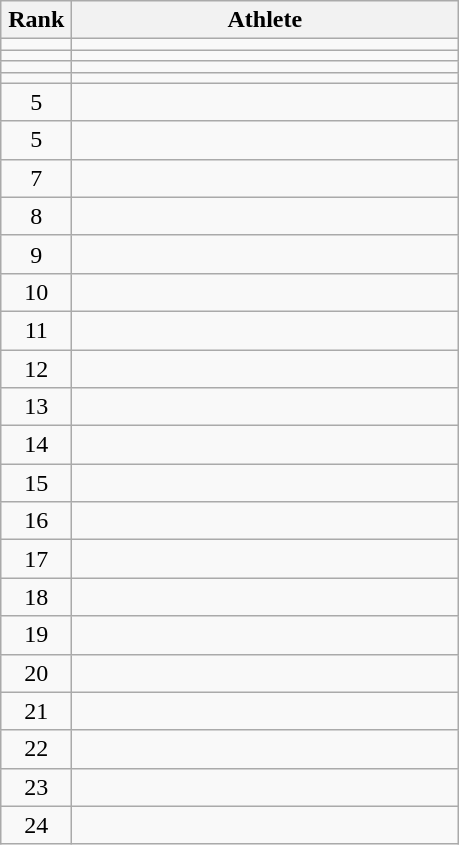<table class="wikitable" style="text-align: center;">
<tr>
<th width=40>Rank</th>
<th width=250>Athlete</th>
</tr>
<tr>
<td></td>
<td align="left"></td>
</tr>
<tr>
<td></td>
<td align="left"></td>
</tr>
<tr>
<td></td>
<td align="left"></td>
</tr>
<tr>
<td></td>
<td align="left"></td>
</tr>
<tr>
<td>5</td>
<td align="left"></td>
</tr>
<tr>
<td>5</td>
<td align="left"></td>
</tr>
<tr>
<td>7</td>
<td align="left"></td>
</tr>
<tr>
<td>8</td>
<td align="left"></td>
</tr>
<tr>
<td>9</td>
<td align="left"></td>
</tr>
<tr>
<td>10</td>
<td align="left"></td>
</tr>
<tr>
<td>11</td>
<td align="left"></td>
</tr>
<tr>
<td>12</td>
<td align="left"></td>
</tr>
<tr>
<td>13</td>
<td align="left"></td>
</tr>
<tr>
<td>14</td>
<td align="left"></td>
</tr>
<tr>
<td>15</td>
<td align="left"></td>
</tr>
<tr>
<td>16</td>
<td align="left"></td>
</tr>
<tr>
<td>17</td>
<td align="left"></td>
</tr>
<tr>
<td>18</td>
<td align="left"></td>
</tr>
<tr>
<td>19</td>
<td align="left"></td>
</tr>
<tr>
<td>20</td>
<td align="left"></td>
</tr>
<tr>
<td>21</td>
<td align="left"></td>
</tr>
<tr>
<td>22</td>
<td align="left"></td>
</tr>
<tr>
<td>23</td>
<td align="left"></td>
</tr>
<tr>
<td>24</td>
<td align="left"></td>
</tr>
</table>
